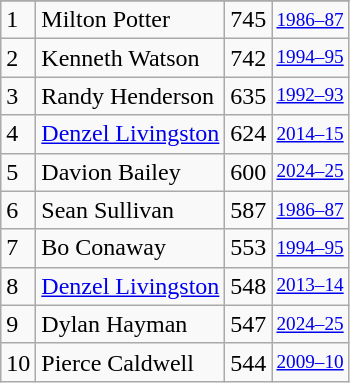<table class="wikitable">
<tr>
</tr>
<tr>
<td>1</td>
<td>Milton Potter</td>
<td>745</td>
<td style="font-size:80%;"><a href='#'>1986–87</a></td>
</tr>
<tr>
<td>2</td>
<td>Kenneth Watson</td>
<td>742</td>
<td style="font-size:80%;"><a href='#'>1994–95</a></td>
</tr>
<tr>
<td>3</td>
<td>Randy Henderson</td>
<td>635</td>
<td style="font-size:80%;"><a href='#'>1992–93</a></td>
</tr>
<tr>
<td>4</td>
<td><a href='#'>Denzel Livingston</a></td>
<td>624</td>
<td style="font-size:80%;"><a href='#'>2014–15</a></td>
</tr>
<tr>
<td>5</td>
<td>Davion Bailey</td>
<td>600</td>
<td style="font-size:80%;"><a href='#'>2024–25</a></td>
</tr>
<tr>
<td>6</td>
<td>Sean Sullivan</td>
<td>587</td>
<td style="font-size:80%;"><a href='#'>1986–87</a></td>
</tr>
<tr>
<td>7</td>
<td>Bo Conaway</td>
<td>553</td>
<td style="font-size:80%;"><a href='#'>1994–95</a></td>
</tr>
<tr>
<td>8</td>
<td><a href='#'>Denzel Livingston</a></td>
<td>548</td>
<td style="font-size:80%;"><a href='#'>2013–14</a></td>
</tr>
<tr>
<td>9</td>
<td>Dylan Hayman</td>
<td>547</td>
<td style="font-size:80%;"><a href='#'>2024–25</a></td>
</tr>
<tr>
<td>10</td>
<td>Pierce Caldwell</td>
<td>544</td>
<td style="font-size:80%;"><a href='#'>2009–10</a></td>
</tr>
</table>
